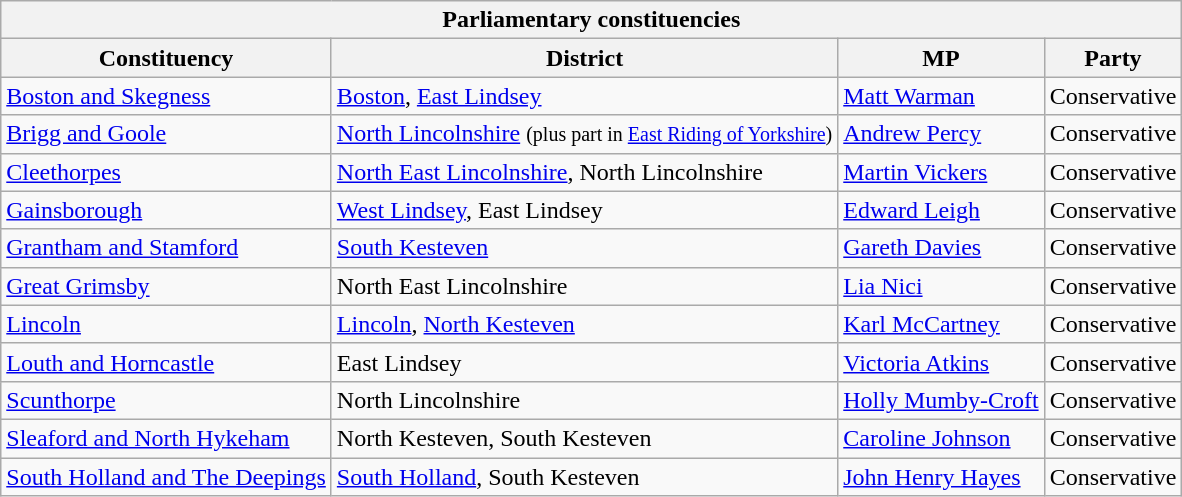<table class="wikitable">
<tr>
<th colspan="4">Parliamentary constituencies</th>
</tr>
<tr>
<th>Constituency</th>
<th>District</th>
<th>MP</th>
<th>Party</th>
</tr>
<tr>
<td><a href='#'>Boston and Skegness</a></td>
<td><a href='#'>Boston</a>, <a href='#'>East Lindsey</a></td>
<td><a href='#'>Matt Warman</a></td>
<td>Conservative</td>
</tr>
<tr>
<td><a href='#'>Brigg and Goole</a></td>
<td><a href='#'>North Lincolnshire</a> <small>(plus part in <a href='#'>East Riding of Yorkshire</a>)</small></td>
<td><a href='#'>Andrew Percy</a></td>
<td>Conservative</td>
</tr>
<tr>
<td><a href='#'>Cleethorpes</a></td>
<td><a href='#'>North East Lincolnshire</a>, North Lincolnshire</td>
<td><a href='#'>Martin Vickers</a></td>
<td>Conservative</td>
</tr>
<tr>
<td><a href='#'>Gainsborough</a></td>
<td><a href='#'>West Lindsey</a>, East Lindsey</td>
<td><a href='#'>Edward Leigh</a></td>
<td>Conservative</td>
</tr>
<tr>
<td><a href='#'>Grantham and Stamford</a></td>
<td><a href='#'>South Kesteven</a></td>
<td><a href='#'>Gareth Davies</a></td>
<td>Conservative</td>
</tr>
<tr>
<td><a href='#'>Great Grimsby</a></td>
<td>North East Lincolnshire</td>
<td><a href='#'>Lia Nici</a></td>
<td>Conservative</td>
</tr>
<tr>
<td><a href='#'>Lincoln</a></td>
<td><a href='#'>Lincoln</a>, <a href='#'>North Kesteven</a></td>
<td><a href='#'>Karl McCartney</a></td>
<td>Conservative</td>
</tr>
<tr>
<td><a href='#'>Louth and Horncastle</a></td>
<td>East Lindsey</td>
<td><a href='#'>Victoria Atkins</a></td>
<td>Conservative</td>
</tr>
<tr>
<td><a href='#'>Scunthorpe</a></td>
<td>North Lincolnshire</td>
<td><a href='#'>Holly Mumby-Croft</a></td>
<td>Conservative</td>
</tr>
<tr>
<td><a href='#'>Sleaford and North Hykeham</a></td>
<td>North Kesteven, South Kesteven</td>
<td><a href='#'>Caroline Johnson</a></td>
<td>Conservative</td>
</tr>
<tr>
<td><a href='#'>South Holland and The Deepings</a></td>
<td><a href='#'>South Holland</a>, South Kesteven</td>
<td><a href='#'>John Henry Hayes</a></td>
<td>Conservative</td>
</tr>
</table>
